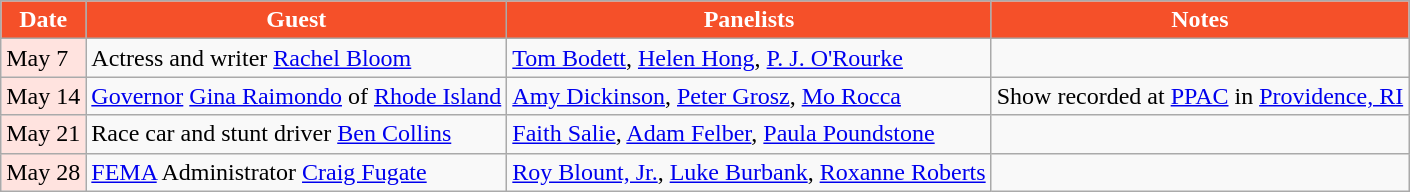<table class="wikitable">
<tr>
<th style="background:#F55029;color:#FFFFFF;">Date</th>
<th style="background:#F55029;color:#FFFFFF;">Guest</th>
<th style="background:#F55029;color:#FFFFFF;">Panelists</th>
<th style="background:#F55029;color:#FFFFFF;">Notes</th>
</tr>
<tr>
<td style="background:#FFE3DF;color:#000000;">May 7</td>
<td>Actress and writer <a href='#'>Rachel Bloom</a></td>
<td><a href='#'>Tom Bodett</a>, <a href='#'>Helen Hong</a>, <a href='#'>P. J. O'Rourke</a></td>
<td></td>
</tr>
<tr>
<td style="background:#FFE3DF;color:#000000;">May 14</td>
<td><a href='#'>Governor</a> <a href='#'>Gina Raimondo</a> of <a href='#'>Rhode Island</a></td>
<td><a href='#'>Amy Dickinson</a>, <a href='#'>Peter Grosz</a>, <a href='#'>Mo Rocca</a></td>
<td>Show recorded at <a href='#'>PPAC</a> in <a href='#'>Providence, RI</a></td>
</tr>
<tr>
<td style="background:#FFE3DF;color:#000000;">May 21</td>
<td>Race car and stunt driver <a href='#'>Ben Collins</a></td>
<td><a href='#'>Faith Salie</a>, <a href='#'>Adam Felber</a>, <a href='#'>Paula Poundstone</a></td>
<td></td>
</tr>
<tr>
<td style="background:#FFE3DF;color:#000000;">May 28</td>
<td><a href='#'>FEMA</a> Administrator <a href='#'>Craig Fugate</a></td>
<td><a href='#'>Roy Blount, Jr.</a>, <a href='#'>Luke Burbank</a>, <a href='#'>Roxanne Roberts</a></td>
<td></td>
</tr>
</table>
